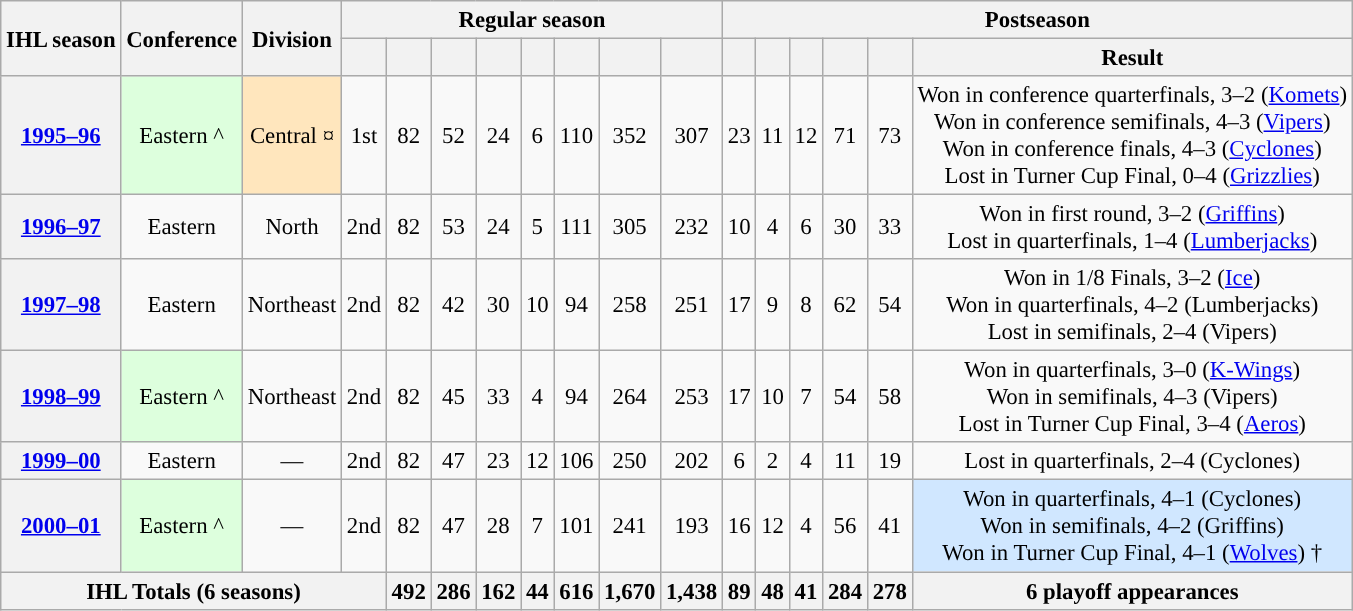<table class="wikitable" style="text-align: center; font-size: 95%">
<tr>
<th rowspan="2">IHL season</th>
<th rowspan="2">Conference</th>
<th rowspan="2">Division</th>
<th colspan="8">Regular season</th>
<th colspan="6">Postseason</th>
</tr>
<tr>
<th></th>
<th></th>
<th></th>
<th></th>
<th></th>
<th></th>
<th></th>
<th></th>
<th></th>
<th></th>
<th></th>
<th></th>
<th></th>
<th>Result</th>
</tr>
<tr>
<th><a href='#'>1995–96</a></th>
<td style="background: #ddffdd;">Eastern ^</td>
<td style="background: #FFE6BD;">Central ¤</td>
<td>1st</td>
<td>82</td>
<td>52</td>
<td>24</td>
<td>6</td>
<td>110</td>
<td>352</td>
<td>307</td>
<td>23</td>
<td>11</td>
<td>12</td>
<td>71</td>
<td>73</td>
<td>Won in conference quarterfinals, 3–2 (<a href='#'>Komets</a>)<br>Won in conference semifinals, 4–3 (<a href='#'>Vipers</a>)<br>Won in conference finals, 4–3 (<a href='#'>Cyclones</a>)<br>Lost in Turner Cup Final, 0–4 (<a href='#'>Grizzlies</a>)</td>
</tr>
<tr>
<th><a href='#'>1996–97</a></th>
<td>Eastern</td>
<td>North</td>
<td>2nd</td>
<td>82</td>
<td>53</td>
<td>24</td>
<td>5</td>
<td>111</td>
<td>305</td>
<td>232</td>
<td>10</td>
<td>4</td>
<td>6</td>
<td>30</td>
<td>33</td>
<td>Won in first round, 3–2 (<a href='#'>Griffins</a>)<br>Lost in quarterfinals, 1–4 (<a href='#'>Lumberjacks</a>)</td>
</tr>
<tr>
<th><a href='#'>1997–98</a></th>
<td>Eastern</td>
<td>Northeast</td>
<td>2nd</td>
<td>82</td>
<td>42</td>
<td>30</td>
<td>10</td>
<td>94</td>
<td>258</td>
<td>251</td>
<td>17</td>
<td>9</td>
<td>8</td>
<td>62</td>
<td>54</td>
<td>Won in 1/8 Finals, 3–2 (<a href='#'>Ice</a>)<br>Won in quarterfinals, 4–2 (Lumberjacks)<br>Lost in semifinals, 2–4 (Vipers)</td>
</tr>
<tr>
<th><a href='#'>1998–99</a></th>
<td style="background: #ddffdd;">Eastern ^</td>
<td>Northeast</td>
<td>2nd</td>
<td>82</td>
<td>45</td>
<td>33</td>
<td>4</td>
<td>94</td>
<td>264</td>
<td>253</td>
<td>17</td>
<td>10</td>
<td>7</td>
<td>54</td>
<td>58</td>
<td>Won in quarterfinals, 3–0 (<a href='#'>K-Wings</a>)<br>Won in semifinals, 4–3 (Vipers)<br>Lost in Turner Cup Final, 3–4 (<a href='#'>Aeros</a>)</td>
</tr>
<tr>
<th><a href='#'>1999–00</a></th>
<td>Eastern</td>
<td>—</td>
<td>2nd</td>
<td>82</td>
<td>47</td>
<td>23</td>
<td>12</td>
<td>106</td>
<td>250</td>
<td>202</td>
<td>6</td>
<td>2</td>
<td>4</td>
<td>11</td>
<td>19</td>
<td>Lost in quarterfinals, 2–4 (Cyclones)</td>
</tr>
<tr>
<th><a href='#'>2000–01</a></th>
<td style="background: #ddffdd;">Eastern ^</td>
<td>—</td>
<td>2nd</td>
<td>82</td>
<td>47</td>
<td>28</td>
<td>7</td>
<td>101</td>
<td>241</td>
<td>193</td>
<td>16</td>
<td>12</td>
<td>4</td>
<td>56</td>
<td>41</td>
<td style="background: #D0E7FF;">Won in quarterfinals, 4–1 (Cyclones)<br>Won in semifinals, 4–2 (Griffins)<br>Won in Turner Cup Final, 4–1 (<a href='#'>Wolves</a>) †</td>
</tr>
<tr style="font-weight:bold;">
<th colspan="4">IHL Totals (6 seasons)</th>
<th>492</th>
<th>286</th>
<th>162</th>
<th>44</th>
<th>616</th>
<th>1,670</th>
<th>1,438</th>
<th>89</th>
<th>48</th>
<th>41</th>
<th>284</th>
<th>278</th>
<th>6 playoff appearances</th>
</tr>
</table>
